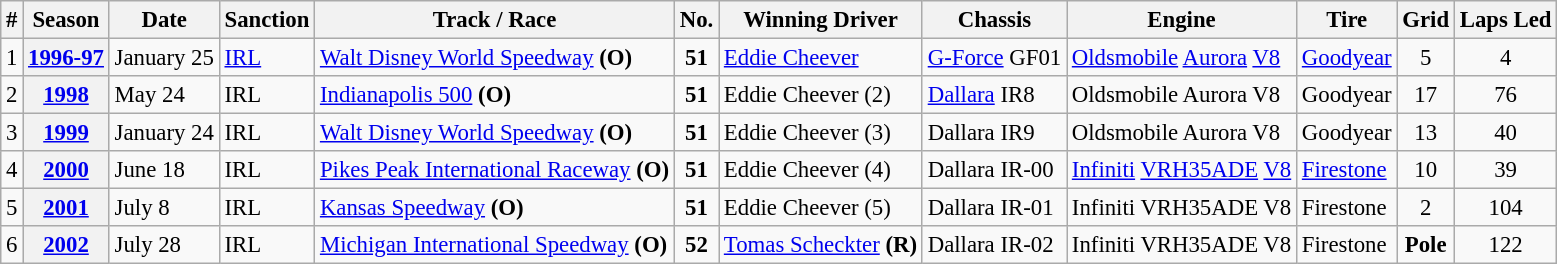<table class="wikitable" style="font-size:95%;">
<tr>
<th>#</th>
<th>Season</th>
<th>Date</th>
<th>Sanction</th>
<th>Track / Race</th>
<th>No.</th>
<th>Winning Driver</th>
<th>Chassis</th>
<th>Engine</th>
<th>Tire</th>
<th>Grid</th>
<th>Laps Led</th>
</tr>
<tr>
<td align=center>1</td>
<th><a href='#'>1996-97</a></th>
<td>January 25</td>
<td><a href='#'>IRL</a></td>
<td><a href='#'>Walt Disney World Speedway</a> <strong>(O)</strong></td>
<td align=center><strong>51</strong></td>
<td align="left"> <a href='#'>Eddie Cheever</a></td>
<td><a href='#'>G-Force</a> GF01</td>
<td><a href='#'>Oldsmobile</a> <a href='#'>Aurora</a> <a href='#'>V8</a></td>
<td><a href='#'>Goodyear</a></td>
<td align=center>5</td>
<td align=center>4</td>
</tr>
<tr>
<td align=center>2</td>
<th><a href='#'>1998</a></th>
<td>May 24</td>
<td>IRL</td>
<td><a href='#'>Indianapolis 500</a> <strong>(O)</strong></td>
<td align=center><strong>51</strong></td>
<td align="left"> Eddie Cheever (2)</td>
<td><a href='#'>Dallara</a> IR8</td>
<td>Oldsmobile Aurora V8</td>
<td>Goodyear</td>
<td align=center>17</td>
<td align=center>76</td>
</tr>
<tr>
<td align=center>3</td>
<th><a href='#'>1999</a></th>
<td>January 24</td>
<td>IRL</td>
<td><a href='#'>Walt Disney World Speedway</a> <strong>(O)</strong></td>
<td align=center><strong>51</strong></td>
<td align="left"> Eddie Cheever (3)</td>
<td>Dallara IR9</td>
<td>Oldsmobile Aurora V8</td>
<td>Goodyear</td>
<td align=center>13</td>
<td align=center>40</td>
</tr>
<tr>
<td align=center>4</td>
<th><a href='#'>2000</a></th>
<td>June 18</td>
<td>IRL</td>
<td><a href='#'>Pikes Peak International Raceway</a> <strong>(O)</strong></td>
<td align=center><strong>51</strong></td>
<td align="left"> Eddie Cheever (4)</td>
<td>Dallara IR-00</td>
<td><a href='#'>Infiniti</a> <a href='#'>VRH35ADE</a> <a href='#'>V8</a></td>
<td><a href='#'>Firestone</a></td>
<td align=center>10</td>
<td align=center>39</td>
</tr>
<tr>
<td align=center>5</td>
<th><a href='#'>2001</a></th>
<td>July 8</td>
<td>IRL</td>
<td><a href='#'>Kansas Speedway</a> <strong>(O)</strong></td>
<td align=center><strong>51</strong></td>
<td align="left"> Eddie Cheever (5)</td>
<td>Dallara IR-01</td>
<td>Infiniti VRH35ADE V8</td>
<td>Firestone</td>
<td align=center>2</td>
<td align=center>104</td>
</tr>
<tr>
<td align=center>6</td>
<th><a href='#'>2002</a></th>
<td>July 28</td>
<td>IRL</td>
<td><a href='#'>Michigan International Speedway</a> <strong>(O)</strong></td>
<td align="center"><strong>52</strong></td>
<td> <a href='#'>Tomas Scheckter</a> <strong>(R)</strong></td>
<td>Dallara IR-02</td>
<td>Infiniti VRH35ADE V8</td>
<td>Firestone</td>
<td align=center><strong>Pole</strong></td>
<td align=center>122</td>
</tr>
</table>
